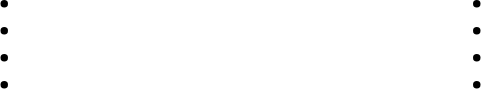<table width=50%>
<tr valign="top">
<td width=25%><br><ul><li></li><li></li><li></li><li> <em></em></li></ul></td>
<td width=25%><br><ul><li> <em></em></li><li></li><li></li><li></li></ul></td>
</tr>
</table>
